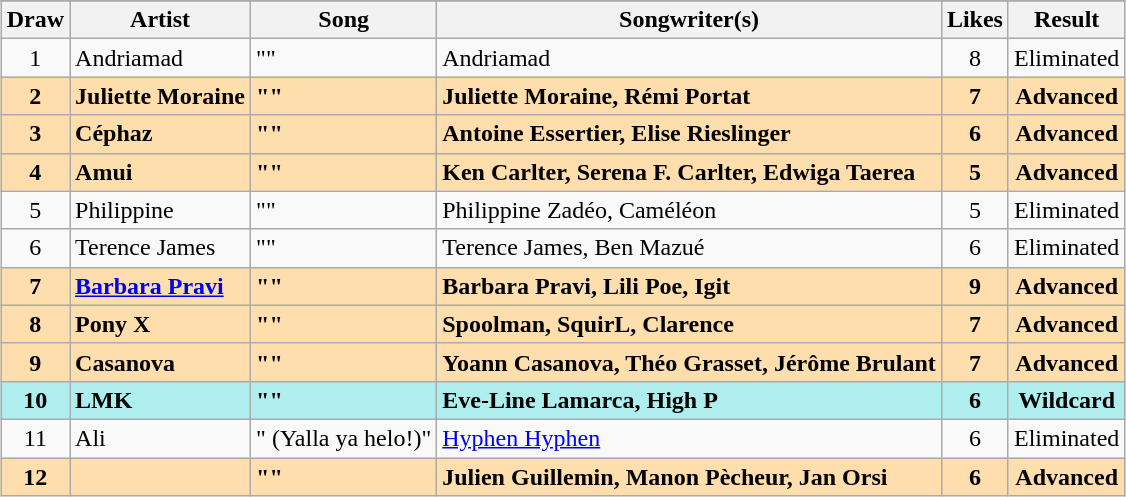<table class="sortable wikitable" style="margin: 1em auto 1em auto; text-align:center;">
<tr>
</tr>
<tr>
<th scope="col">Draw</th>
<th scope="col">Artist</th>
<th scope="col">Song</th>
<th scope="col" class="unsortable">Songwriter(s)</th>
<th scope="col">Likes</th>
<th scope="col">Result</th>
</tr>
<tr>
<td>1</td>
<td align="left">Andriamad</td>
<td align="left">""</td>
<td align="left">Andriamad</td>
<td>8</td>
<td>Eliminated</td>
</tr>
<tr style="font-weight:bold; background:navajowhite;">
<td>2</td>
<td align="left">Juliette Moraine</td>
<td align="left">""</td>
<td align="left">Juliette Moraine, Rémi Portat</td>
<td>7</td>
<td>Advanced</td>
</tr>
<tr style="font-weight:bold; background:navajowhite;">
<td>3</td>
<td align="left">Céphaz</td>
<td align="left">""</td>
<td align="left">Antoine Essertier, Elise Rieslinger</td>
<td>6</td>
<td>Advanced</td>
</tr>
<tr style="font-weight:bold; background:navajowhite;">
<td>4</td>
<td align="left">Amui</td>
<td align="left">""</td>
<td align="left">Ken Carlter, Serena F. Carlter, Edwiga Taerea</td>
<td>5</td>
<td>Advanced</td>
</tr>
<tr>
<td>5</td>
<td align="left">Philippine</td>
<td align="left">""</td>
<td align="left">Philippine Zadéo, Caméléon</td>
<td>5</td>
<td>Eliminated</td>
</tr>
<tr>
<td>6</td>
<td align="left">Terence James</td>
<td align="left">""</td>
<td align="left">Terence James, Ben Mazué</td>
<td>6</td>
<td>Eliminated</td>
</tr>
<tr style="font-weight:bold; background:navajowhite;">
<td>7</td>
<td align="left"><a href='#'>Barbara Pravi</a></td>
<td align="left">""</td>
<td align="left">Barbara Pravi, Lili Poe, Igit</td>
<td>9</td>
<td>Advanced</td>
</tr>
<tr style="font-weight:bold; background:navajowhite;">
<td>8</td>
<td align="left">Pony X</td>
<td align="left">""</td>
<td align="left">Spoolman, SquirL, Clarence</td>
<td>7</td>
<td>Advanced</td>
</tr>
<tr style="font-weight:bold; background:navajowhite;">
<td>9</td>
<td align="left">Casanova</td>
<td align="left">""</td>
<td align="left">Yoann Casanova, Théo Grasset, Jérôme Brulant</td>
<td>7</td>
<td>Advanced</td>
</tr>
<tr style="font-weight:bold; background:paleturquoise;">
<td>10</td>
<td align="left">LMK</td>
<td align="left">""</td>
<td align="left">Eve-Line Lamarca, High P</td>
<td>6</td>
<td>Wildcard</td>
</tr>
<tr>
<td>11</td>
<td align="left">Ali</td>
<td align="left">" (Yalla ya helo!)"</td>
<td align="left"><a href='#'>Hyphen Hyphen</a></td>
<td>6</td>
<td>Eliminated</td>
</tr>
<tr style="font-weight:bold; background:navajowhite;">
<td>12</td>
<td align="left"></td>
<td align="left">""</td>
<td align="left">Julien Guillemin, Manon Pècheur, Jan Orsi</td>
<td>6</td>
<td>Advanced</td>
</tr>
</table>
